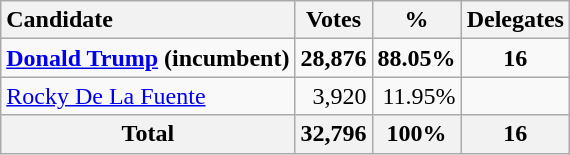<table class="wikitable sortable" style="text-align:right;">
<tr>
<th style="text-align:left;">Candidate</th>
<th>Votes</th>
<th>%</th>
<th>Delegates</th>
</tr>
<tr>
<td style="text-align:left;" data-sort-name="Trump, Donald"><strong><a href='#'>Donald Trump</a></strong> <strong>(incumbent)</strong></td>
<td><strong>28,876</strong></td>
<td><strong>88.05%</strong></td>
<td style="text-align:center;"><strong>16</strong></td>
</tr>
<tr>
<td style="text-align:left;" data-sort-name="De La Fuente, Rocky"><a href='#'>Rocky De La Fuente</a></td>
<td>3,920</td>
<td>11.95%</td>
<td></td>
</tr>
<tr>
<th>Total</th>
<th>32,796</th>
<th>100%</th>
<th>16</th>
</tr>
</table>
